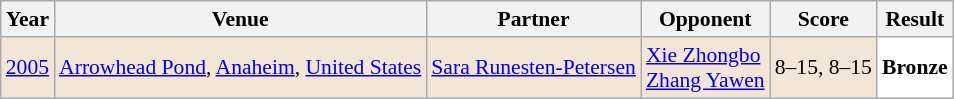<table class="sortable wikitable" style="font-size: 90%;">
<tr>
<th>Year</th>
<th>Venue</th>
<th>Partner</th>
<th>Opponent</th>
<th>Score</th>
<th>Result</th>
</tr>
<tr style="background:#F3E6D7">
<td align="center"><a href='#'>2005</a></td>
<td align="left"><a href='#'>Arrowhead Pond</a>, <a href='#'>Anaheim</a>, <a href='#'>United States</a></td>
<td align="left"> <a href='#'>Sara Runesten-Petersen</a></td>
<td align="left"> <a href='#'>Xie Zhongbo</a><br> <a href='#'>Zhang Yawen</a></td>
<td align="left">8–15, 8–15</td>
<td style="text-align:left; background:white"> <strong>Bronze</strong></td>
</tr>
</table>
